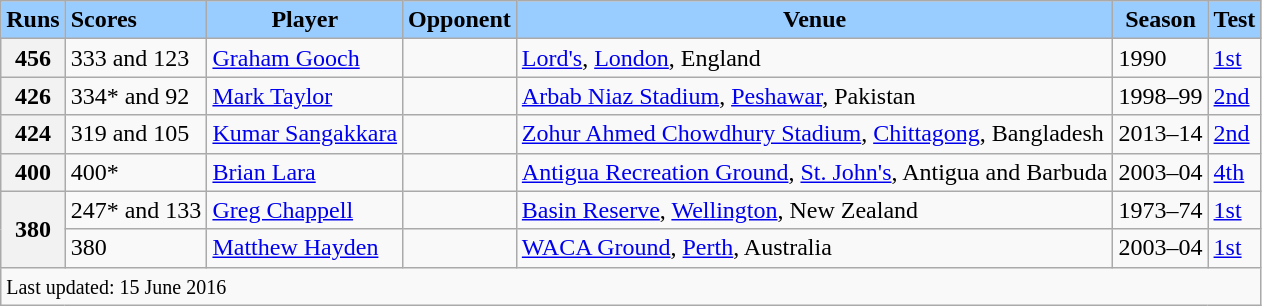<table class="wikitable sortable">
<tr style="background:#9cf;">
<td style="text-align:center;"><strong>Runs</strong></td>
<td style="text-align:left;"><strong>Scores</strong></td>
<td style="text-align:center;"><strong>Player</strong></td>
<td style="text-align:center;"><strong>Opponent</strong></td>
<td style="text-align:center;"><strong>Venue</strong></td>
<td style="text-align:center;"><strong>Season</strong></td>
<td style="text-align:center;"><strong>Test</strong></td>
</tr>
<tr>
<th>456</th>
<td>333 and 123</td>
<td> <a href='#'>Graham Gooch</a></td>
<td></td>
<td><a href='#'>Lord's</a>, <a href='#'>London</a>, England</td>
<td>1990</td>
<td><a href='#'>1st</a></td>
</tr>
<tr>
<th>426</th>
<td>334* and 92</td>
<td> <a href='#'>Mark Taylor</a></td>
<td></td>
<td><a href='#'>Arbab Niaz Stadium</a>, <a href='#'>Peshawar</a>, Pakistan</td>
<td>1998–99</td>
<td><a href='#'>2nd</a></td>
</tr>
<tr>
<th>424</th>
<td>319 and 105</td>
<td> <a href='#'>Kumar Sangakkara</a></td>
<td></td>
<td><a href='#'>Zohur Ahmed Chowdhury Stadium</a>, <a href='#'>Chittagong</a>, Bangladesh</td>
<td>2013–14</td>
<td><a href='#'>2nd</a></td>
</tr>
<tr>
<th>400</th>
<td>400*</td>
<td> <a href='#'>Brian Lara</a></td>
<td></td>
<td><a href='#'>Antigua Recreation Ground</a>, <a href='#'>St. John's</a>, Antigua and Barbuda</td>
<td>2003–04</td>
<td><a href='#'>4th</a></td>
</tr>
<tr>
<th rowspan="2" style="vertical-align:middle;">380</th>
<td>247* and 133</td>
<td> <a href='#'>Greg Chappell</a></td>
<td></td>
<td><a href='#'>Basin Reserve</a>, <a href='#'>Wellington</a>, New Zealand</td>
<td>1973–74</td>
<td><a href='#'>1st</a></td>
</tr>
<tr>
<td>380</td>
<td> <a href='#'>Matthew Hayden</a></td>
<td></td>
<td><a href='#'>WACA Ground</a>, <a href='#'>Perth</a>, Australia</td>
<td>2003–04</td>
<td><a href='#'>1st</a></td>
</tr>
<tr>
<td colspan="7"><small>Last updated: 15 June 2016</small></td>
</tr>
</table>
